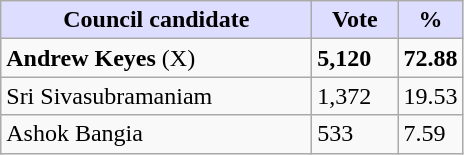<table class="wikitable">
<tr>
<th style="background:#ddf; width:200px;">Council candidate</th>
<th style="background:#ddf; width:50px;">Vote</th>
<th style="background:#ddf; width:30px;">%</th>
</tr>
<tr>
<td><strong>Andrew Keyes</strong> (X)</td>
<td><strong>5,120</strong></td>
<td><strong>72.88</strong></td>
</tr>
<tr>
<td>Sri Sivasubramaniam</td>
<td>1,372</td>
<td>19.53</td>
</tr>
<tr>
<td>Ashok Bangia</td>
<td>533</td>
<td>7.59</td>
</tr>
</table>
